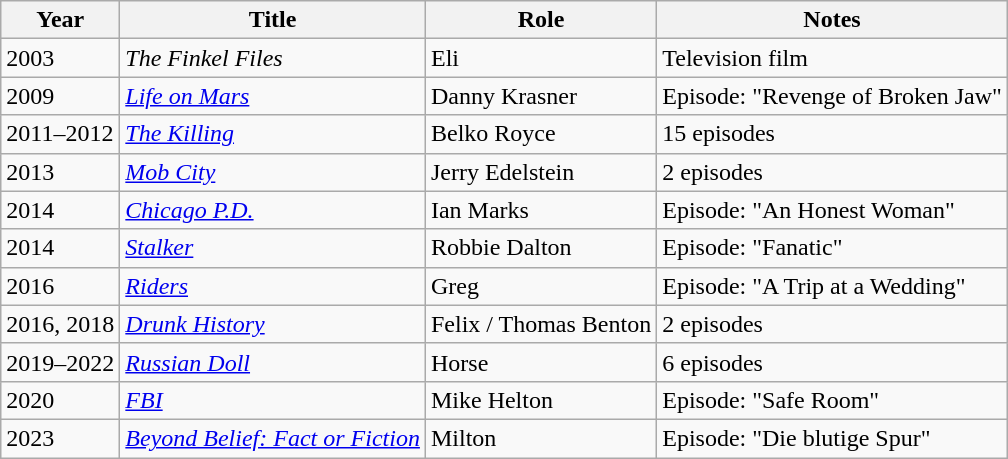<table class="wikitable sortable">
<tr>
<th>Year</th>
<th>Title</th>
<th>Role</th>
<th>Notes</th>
</tr>
<tr>
<td>2003</td>
<td><em>The Finkel Files</em></td>
<td>Eli</td>
<td>Television film</td>
</tr>
<tr>
<td>2009</td>
<td><a href='#'><em>Life on Mars</em></a></td>
<td>Danny Krasner</td>
<td>Episode: "Revenge of Broken Jaw"</td>
</tr>
<tr>
<td>2011–2012</td>
<td><a href='#'><em>The Killing</em></a></td>
<td>Belko Royce</td>
<td>15 episodes</td>
</tr>
<tr>
<td>2013</td>
<td><em><a href='#'>Mob City</a></em></td>
<td>Jerry Edelstein</td>
<td>2 episodes</td>
</tr>
<tr>
<td>2014</td>
<td><a href='#'><em>Chicago P.D.</em></a></td>
<td>Ian Marks</td>
<td>Episode: "An Honest Woman"</td>
</tr>
<tr>
<td>2014</td>
<td><a href='#'><em>Stalker</em></a></td>
<td>Robbie Dalton</td>
<td>Episode: "Fanatic"</td>
</tr>
<tr>
<td>2016</td>
<td><a href='#'><em>Riders</em></a></td>
<td>Greg</td>
<td>Episode: "A Trip at a Wedding"</td>
</tr>
<tr>
<td>2016, 2018</td>
<td><em><a href='#'>Drunk History</a></em></td>
<td>Felix / Thomas Benton</td>
<td>2 episodes</td>
</tr>
<tr>
<td>2019–2022</td>
<td><a href='#'><em>Russian Doll</em></a></td>
<td>Horse</td>
<td>6 episodes</td>
</tr>
<tr>
<td>2020</td>
<td><a href='#'><em>FBI</em></a></td>
<td>Mike Helton</td>
<td>Episode: "Safe Room"</td>
</tr>
<tr>
<td>2023</td>
<td><em><a href='#'>Beyond Belief: Fact or Fiction</a></em></td>
<td>Milton</td>
<td>Episode: "Die blutige Spur"</td>
</tr>
</table>
